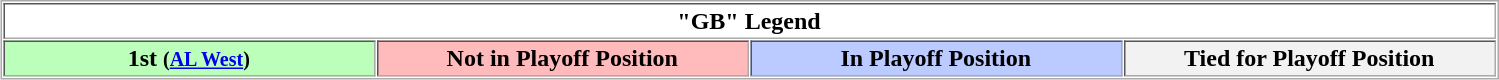<table align="center" border="1" cellpadding="2" cellspacing="1" style="border:1px solid #aaa">
<tr>
<th colspan="4">"GB" Legend</th>
</tr>
<tr>
<th bgcolor="bbffbb" width="242px">1st <small>(<a href='#'>AL West</a>)</small></th>
<th bgcolor="ffbbbb" width="242px">Not in Playoff Position</th>
<th bgcolor="bbcaff" width="242px">In Playoff Position</th>
<th bgcolor="f2f2f2" width="242px">Tied for Playoff Position</th>
</tr>
</table>
